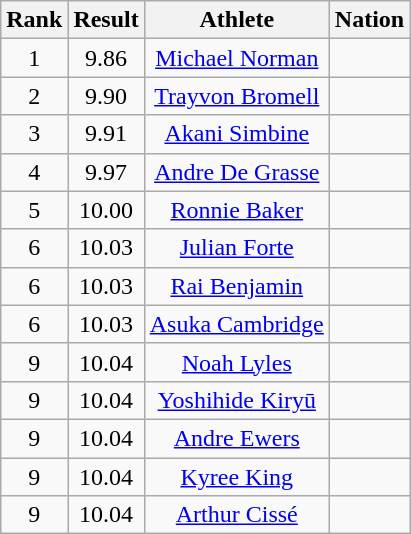<table class="wikitable" style="text-align:center">
<tr>
<th>Rank</th>
<th>Result</th>
<th>Athlete</th>
<th>Nation</th>
</tr>
<tr>
<td>1</td>
<td>9.86</td>
<td><a href='#'>Michael Norman</a></td>
<td align=left></td>
</tr>
<tr>
<td>2</td>
<td>9.90</td>
<td><a href='#'>Trayvon Bromell</a></td>
<td align=left></td>
</tr>
<tr>
<td>3</td>
<td>9.91</td>
<td><a href='#'>Akani Simbine</a></td>
<td align=left></td>
</tr>
<tr>
<td>4</td>
<td>9.97</td>
<td><a href='#'>Andre De Grasse</a></td>
<td align=left></td>
</tr>
<tr>
<td>5</td>
<td>10.00</td>
<td><a href='#'>Ronnie Baker</a></td>
<td align=left></td>
</tr>
<tr>
<td>6</td>
<td>10.03</td>
<td><a href='#'>Julian Forte</a></td>
<td align=left></td>
</tr>
<tr>
<td>6</td>
<td>10.03</td>
<td><a href='#'>Rai Benjamin</a></td>
<td align=left></td>
</tr>
<tr>
<td>6</td>
<td>10.03</td>
<td><a href='#'>Asuka Cambridge</a></td>
<td align=left></td>
</tr>
<tr>
<td>9</td>
<td>10.04</td>
<td><a href='#'>Noah Lyles</a></td>
<td align=left></td>
</tr>
<tr>
<td>9</td>
<td>10.04</td>
<td><a href='#'>Yoshihide Kiryū</a></td>
<td align=left></td>
</tr>
<tr>
<td>9</td>
<td>10.04</td>
<td><a href='#'>Andre Ewers</a></td>
<td align=left></td>
</tr>
<tr>
<td>9</td>
<td>10.04</td>
<td><a href='#'>Kyree King</a></td>
<td align=left></td>
</tr>
<tr>
<td>9</td>
<td>10.04</td>
<td><a href='#'>Arthur Cissé</a></td>
<td align=left></td>
</tr>
</table>
